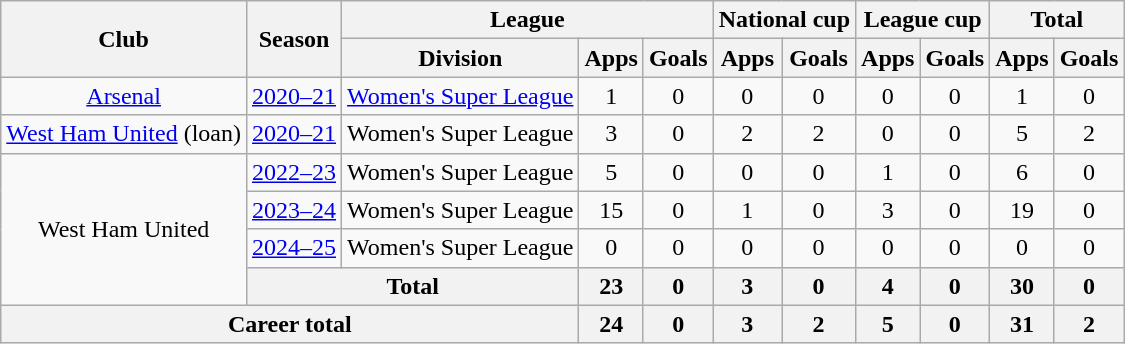<table class="wikitable" style="text-align:center">
<tr>
<th rowspan="2">Club</th>
<th rowspan="2">Season</th>
<th colspan="3">League</th>
<th colspan="2">National cup</th>
<th colspan="2">League cup</th>
<th colspan="2">Total</th>
</tr>
<tr>
<th>Division</th>
<th>Apps</th>
<th>Goals</th>
<th>Apps</th>
<th>Goals</th>
<th>Apps</th>
<th>Goals</th>
<th>Apps</th>
<th>Goals</th>
</tr>
<tr>
<td><a href='#'>Arsenal</a></td>
<td><a href='#'>2020–21</a></td>
<td><a href='#'>Women's Super League</a></td>
<td>1</td>
<td>0</td>
<td>0</td>
<td>0</td>
<td>0</td>
<td>0</td>
<td>1</td>
<td>0</td>
</tr>
<tr>
<td><a href='#'>West Ham United</a> (loan)</td>
<td><a href='#'>2020–21</a></td>
<td>Women's Super League</td>
<td>3</td>
<td>0</td>
<td>2</td>
<td>2</td>
<td>0</td>
<td>0</td>
<td>5</td>
<td>2</td>
</tr>
<tr>
<td rowspan="4">West Ham United</td>
<td><a href='#'>2022–23</a></td>
<td>Women's Super League</td>
<td>5</td>
<td>0</td>
<td>0</td>
<td>0</td>
<td>1</td>
<td>0</td>
<td>6</td>
<td>0</td>
</tr>
<tr>
<td><a href='#'>2023–24</a></td>
<td>Women's Super League</td>
<td>15</td>
<td>0</td>
<td>1</td>
<td>0</td>
<td>3</td>
<td>0</td>
<td>19</td>
<td>0</td>
</tr>
<tr>
<td><a href='#'>2024–25</a></td>
<td>Women's Super League</td>
<td>0</td>
<td>0</td>
<td>0</td>
<td>0</td>
<td>0</td>
<td>0</td>
<td>0</td>
<td>0</td>
</tr>
<tr>
<th colspan="2">Total</th>
<th>23</th>
<th>0</th>
<th>3</th>
<th>0</th>
<th>4</th>
<th>0</th>
<th>30</th>
<th>0</th>
</tr>
<tr>
<th colspan="3">Career total</th>
<th>24</th>
<th>0</th>
<th>3</th>
<th>2</th>
<th>5</th>
<th>0</th>
<th>31</th>
<th>2</th>
</tr>
</table>
